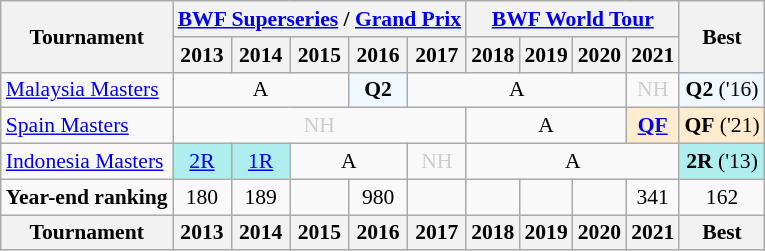<table class="wikitable" style="font-size: 90%; text-align:center">
<tr>
<th rowspan="2">Tournament</th>
<th colspan="5"><strong><a href='#'>BWF Superseries</a> / <a href='#'>Grand Prix</a></strong></th>
<th colspan="4"><strong><a href='#'>BWF World Tour</a></strong></th>
<th rowspan="2">Best</th>
</tr>
<tr>
<th>2013</th>
<th>2014</th>
<th>2015</th>
<th>2016</th>
<th>2017</th>
<th>2018</th>
<th>2019</th>
<th>2020</th>
<th>2021</th>
</tr>
<tr>
<td align=left><a href='#'>Malaysia Masters</a></td>
<td colspan="3">A</td>
<td bgcolor=F0F8FF><strong>Q2</strong></td>
<td colspan="4">A</td>
<td style=color:#ccc>NH</td>
<td bgcolor=F0F8FF><strong>Q2</strong> ('16)</td>
</tr>
<tr>
<td align=left><a href='#'>Spain Masters</a></td>
<td colspan="5" style=color:#ccc>NH</td>
<td colspan="3">A</td>
<td bgcolor=FFEBCD><a href='#'><strong>QF</strong></a></td>
<td bgcolor=FFEBCD><strong>QF</strong> ('21)</td>
</tr>
<tr>
<td align=left><a href='#'>Indonesia Masters</a></td>
<td bgcolor=AFEEEE><a href='#'>2R</a></td>
<td bgcolor=AFEEEE><a href='#'>1R</a></td>
<td colspan="2">A</td>
<td style=color:#ccc>NH</td>
<td colspan="4">A</td>
<td bgcolor=AFEEEE><strong>2R</strong> ('13)</td>
</tr>
<tr>
<td align=left><strong>Year-end ranking</strong></td>
<td>180</td>
<td>189</td>
<td></td>
<td>980</td>
<td></td>
<td></td>
<td></td>
<td></td>
<td>341</td>
<td>162</td>
</tr>
<tr>
<th>Tournament</th>
<th>2013</th>
<th>2014</th>
<th>2015</th>
<th>2016</th>
<th>2017</th>
<th>2018</th>
<th>2019</th>
<th>2020</th>
<th>2021</th>
<th>Best</th>
</tr>
</table>
